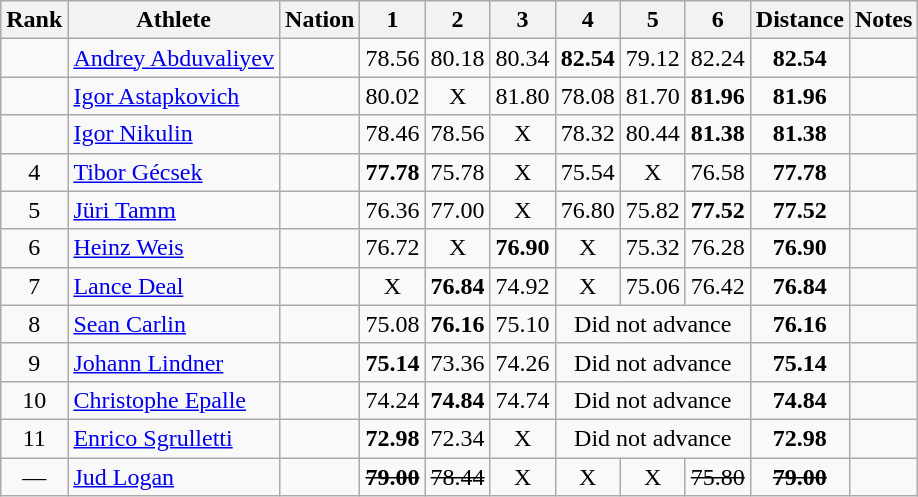<table class="wikitable sortable" style="text-align:center">
<tr>
<th>Rank</th>
<th>Athlete</th>
<th>Nation</th>
<th>1</th>
<th>2</th>
<th>3</th>
<th>4</th>
<th>5</th>
<th>6</th>
<th>Distance</th>
<th>Notes</th>
</tr>
<tr>
<td></td>
<td align=left><a href='#'>Andrey Abduvaliyev</a></td>
<td align=left></td>
<td>78.56</td>
<td>80.18</td>
<td>80.34</td>
<td><strong>82.54</strong></td>
<td>79.12</td>
<td>82.24</td>
<td><strong>82.54</strong></td>
<td></td>
</tr>
<tr>
<td></td>
<td align=left><a href='#'>Igor Astapkovich</a></td>
<td align=left></td>
<td>80.02</td>
<td data-sort-value=1.00>X</td>
<td>81.80</td>
<td>78.08</td>
<td>81.70</td>
<td><strong>81.96</strong></td>
<td><strong>81.96</strong></td>
<td></td>
</tr>
<tr>
<td></td>
<td align=left><a href='#'>Igor Nikulin</a></td>
<td align=left></td>
<td>78.46</td>
<td>78.56</td>
<td data-sort-value=1.00>X</td>
<td>78.32</td>
<td>80.44</td>
<td><strong>81.38</strong></td>
<td><strong>81.38</strong></td>
<td></td>
</tr>
<tr>
<td>4</td>
<td align=left><a href='#'>Tibor Gécsek</a></td>
<td align=left></td>
<td><strong>77.78</strong></td>
<td>75.78</td>
<td data-sort-value=1.00>X</td>
<td>75.54</td>
<td data-sort-value=1.00>X</td>
<td>76.58</td>
<td><strong>77.78</strong></td>
<td></td>
</tr>
<tr>
<td>5</td>
<td align=left><a href='#'>Jüri Tamm</a></td>
<td align=left></td>
<td>76.36</td>
<td>77.00</td>
<td data-sort-value=1.00>X</td>
<td>76.80</td>
<td>75.82</td>
<td><strong>77.52</strong></td>
<td><strong>77.52</strong></td>
<td></td>
</tr>
<tr>
<td>6</td>
<td align=left><a href='#'>Heinz Weis</a></td>
<td align=left></td>
<td>76.72</td>
<td data-sort-value=1.00>X</td>
<td><strong>76.90</strong></td>
<td data-sort-value=1.00>X</td>
<td>75.32</td>
<td>76.28</td>
<td><strong>76.90</strong></td>
<td></td>
</tr>
<tr>
<td>7</td>
<td align=left><a href='#'>Lance Deal</a></td>
<td align=left></td>
<td data-sort-value=1.00>X</td>
<td><strong>76.84</strong></td>
<td>74.92</td>
<td data-sort-value=1.00>X</td>
<td>75.06</td>
<td>76.42</td>
<td><strong>76.84</strong></td>
<td></td>
</tr>
<tr>
<td>8</td>
<td align=left><a href='#'>Sean Carlin</a></td>
<td align=left></td>
<td>75.08</td>
<td><strong>76.16</strong></td>
<td>75.10</td>
<td colspan=3 data-sort-value=0.00>Did not advance</td>
<td><strong>76.16</strong></td>
<td></td>
</tr>
<tr>
<td>9</td>
<td align=left><a href='#'>Johann Lindner</a></td>
<td align=left></td>
<td><strong>75.14</strong></td>
<td>73.36</td>
<td>74.26</td>
<td colspan=3 data-sort-value=0.00>Did not advance</td>
<td><strong>75.14</strong></td>
<td></td>
</tr>
<tr>
<td>10</td>
<td align=left><a href='#'>Christophe Epalle</a></td>
<td align=left></td>
<td>74.24</td>
<td><strong>74.84</strong></td>
<td>74.74</td>
<td colspan=3 data-sort-value=0.00>Did not advance</td>
<td><strong>74.84</strong></td>
<td></td>
</tr>
<tr>
<td>11</td>
<td align=left><a href='#'>Enrico Sgrulletti</a></td>
<td align=left></td>
<td><strong>72.98</strong></td>
<td>72.34</td>
<td data-sort-value=1.00>X</td>
<td colspan=3 data-sort-value=0.00>Did not advance</td>
<td><strong>72.98</strong></td>
<td></td>
</tr>
<tr>
<td data-sort-value=12>—</td>
<td align=left><a href='#'>Jud Logan</a></td>
<td align=left></td>
<td><s><strong>79.00</strong></s></td>
<td><s>78.44</s></td>
<td data-sort-value=1.00>X</td>
<td data-sort-value=1.00>X</td>
<td data-sort-value=1.00>X</td>
<td><s>75.80</s></td>
<td><s><strong>79.00</strong></s></td>
<td></td>
</tr>
</table>
